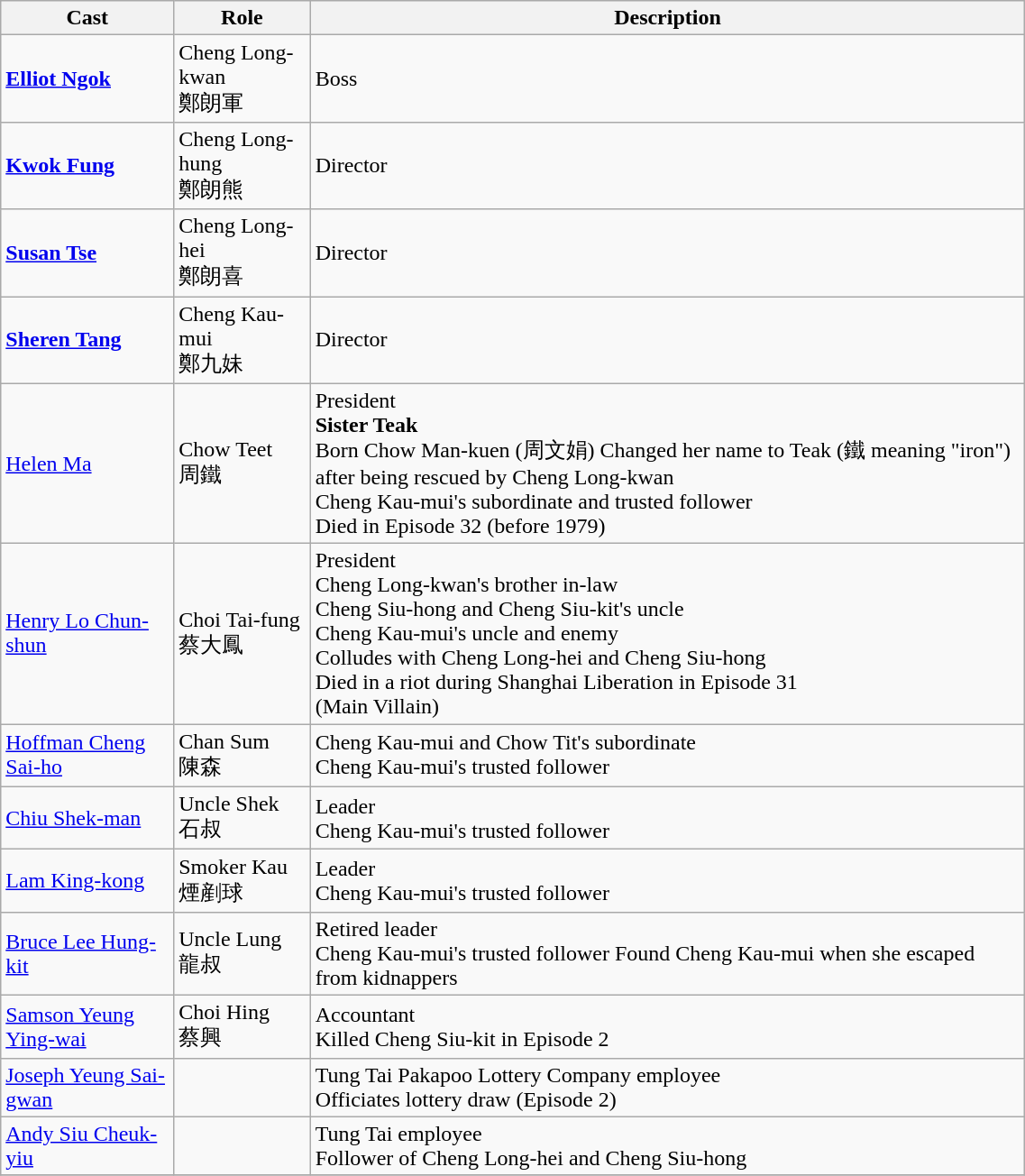<table class="wikitable" width="60%">
<tr>
<th>Cast</th>
<th>Role</th>
<th>Description</th>
</tr>
<tr>
<td><strong><a href='#'>Elliot Ngok</a></strong></td>
<td>Cheng Long-kwan<br>鄭朗軍</td>
<td>Boss</td>
</tr>
<tr>
<td><strong><a href='#'>Kwok Fung</a></strong></td>
<td>Cheng Long-hung<br>鄭朗熊</td>
<td>Director</td>
</tr>
<tr>
<td><strong><a href='#'>Susan Tse</a></strong></td>
<td>Cheng Long-hei<br>鄭朗喜</td>
<td>Director</td>
</tr>
<tr>
<td><strong><a href='#'>Sheren Tang</a></strong></td>
<td>Cheng Kau-mui<br>鄭九妹</td>
<td>Director</td>
</tr>
<tr>
<td><a href='#'>Helen Ma</a></td>
<td>Chow Teet<br>周鐵</td>
<td>President<br><strong>Sister Teak</strong><br>Born Chow Man-kuen (周文娟)
Changed her name to Teak (鐵 meaning "iron") after being rescued by Cheng Long-kwan<br>Cheng Kau-mui's subordinate and trusted follower<br>Died in Episode 32 (before 1979)</td>
</tr>
<tr>
<td><a href='#'>Henry Lo Chun-shun</a></td>
<td>Choi Tai-fung<br>蔡大鳳</td>
<td>President<br>Cheng Long-kwan's brother in-law<br>Cheng Siu-hong and Cheng Siu-kit's uncle<br>Cheng Kau-mui's uncle and enemy<br>Colludes with Cheng Long-hei and Cheng Siu-hong<br>Died in a riot during Shanghai Liberation in Episode 31<br>(Main Villain)</td>
</tr>
<tr>
<td><a href='#'>Hoffman Cheng Sai-ho</a></td>
<td>Chan Sum<br>陳森</td>
<td>Cheng Kau-mui and Chow Tit's subordinate<br>Cheng Kau-mui's trusted follower</td>
</tr>
<tr>
<td><a href='#'>Chiu Shek-man</a></td>
<td>Uncle Shek<br>石叔</td>
<td>Leader<br>Cheng Kau-mui's trusted follower</td>
</tr>
<tr>
<td><a href='#'>Lam King-kong</a></td>
<td>Smoker Kau<br>煙剷球</td>
<td>Leader<br>Cheng Kau-mui's trusted follower</td>
</tr>
<tr>
<td><a href='#'>Bruce Lee Hung-kit</a></td>
<td>Uncle Lung<br>龍叔</td>
<td>Retired leader<br>Cheng Kau-mui's trusted follower
Found Cheng Kau-mui when she escaped from kidnappers</td>
</tr>
<tr>
<td><a href='#'>Samson Yeung Ying-wai</a></td>
<td>Choi Hing<br>蔡興</td>
<td>Accountant<br>Killed Cheng Siu-kit in Episode 2</td>
</tr>
<tr>
<td><a href='#'>Joseph Yeung Sai-gwan</a></td>
<td></td>
<td>Tung Tai Pakapoo Lottery Company employee<br>Officiates lottery draw (Episode 2)</td>
</tr>
<tr>
<td><a href='#'>Andy Siu Cheuk-yiu</a></td>
<td></td>
<td>Tung Tai employee<br>Follower of Cheng Long-hei and Cheng Siu-hong</td>
</tr>
<tr>
</tr>
</table>
